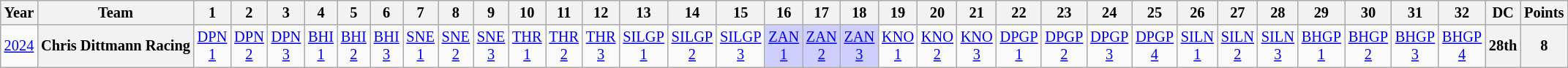<table class="wikitable" style="text-align:center; font-size:85%">
<tr>
<th>Year</th>
<th>Team</th>
<th>1</th>
<th>2</th>
<th>3</th>
<th>4</th>
<th>5</th>
<th>6</th>
<th>7</th>
<th>8</th>
<th>9</th>
<th>10</th>
<th>11</th>
<th>12</th>
<th>13</th>
<th>14</th>
<th>15</th>
<th>16</th>
<th>17</th>
<th>18</th>
<th>19</th>
<th>20</th>
<th>21</th>
<th>22</th>
<th>23</th>
<th>24</th>
<th>25</th>
<th>26</th>
<th>27</th>
<th>28</th>
<th>29</th>
<th>30</th>
<th>31</th>
<th>32</th>
<th>DC</th>
<th>Points</th>
</tr>
<tr>
<td><a href='#'>2024</a></td>
<th nowrap>Chris Dittmann Racing</th>
<td><a href='#'>DPN<br>1</a></td>
<td><a href='#'>DPN<br>2</a></td>
<td><a href='#'>DPN<br>3</a></td>
<td><a href='#'>BHI<br>1</a></td>
<td><a href='#'>BHI<br>2</a></td>
<td><a href='#'>BHI<br>3</a></td>
<td><a href='#'>SNE<br>1</a></td>
<td><a href='#'>SNE<br>2</a></td>
<td><a href='#'>SNE<br>3</a></td>
<td><a href='#'>THR<br>1</a></td>
<td><a href='#'>THR<br>2</a></td>
<td><a href='#'>THR<br>3</a></td>
<td><a href='#'>SILGP<br>1</a></td>
<td><a href='#'>SILGP<br>2</a></td>
<td><a href='#'>SILGP<br>3</a></td>
<td style="background:#CFCFFF;"><a href='#'>ZAN<br>1</a><br></td>
<td style="background:#CFCFFF;"><a href='#'>ZAN<br>2</a><br></td>
<td style="background:#CFCFFF;"><a href='#'>ZAN<br>3</a><br></td>
<td><a href='#'>KNO<br>1</a></td>
<td><a href='#'>KNO<br>2</a></td>
<td><a href='#'>KNO<br>3</a></td>
<td><a href='#'>DPGP<br>1</a></td>
<td><a href='#'>DPGP<br>2</a></td>
<td><a href='#'>DPGP<br>3</a></td>
<td><a href='#'>DPGP<br>4</a></td>
<td><a href='#'>SILN<br>1</a></td>
<td><a href='#'>SILN<br>2</a></td>
<td><a href='#'>SILN<br>3</a></td>
<td><a href='#'>BHGP<br>1</a></td>
<td><a href='#'>BHGP<br>2</a></td>
<td><a href='#'>BHGP<br>3</a></td>
<td><a href='#'>BHGP<br>4</a></td>
<th>28th</th>
<th>8</th>
</tr>
</table>
